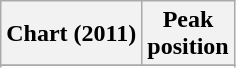<table class="wikitable sortable plainrowheaders" style="text-align:center">
<tr>
<th scope="col">Chart (2011)</th>
<th scope="col">Peak<br>position</th>
</tr>
<tr>
</tr>
<tr>
</tr>
<tr>
</tr>
<tr>
</tr>
<tr>
</tr>
<tr>
</tr>
<tr>
</tr>
<tr>
</tr>
<tr>
</tr>
<tr>
</tr>
<tr>
</tr>
<tr>
</tr>
<tr>
</tr>
<tr>
</tr>
<tr>
</tr>
<tr>
</tr>
<tr>
</tr>
<tr>
</tr>
<tr>
</tr>
<tr>
</tr>
</table>
